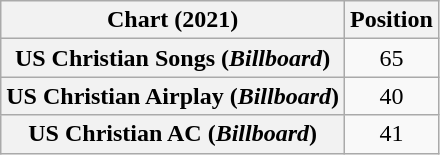<table class="wikitable plainrowheaders" style="text-align:center">
<tr>
<th scope="col">Chart (2021)</th>
<th scope="col">Position</th>
</tr>
<tr>
<th scope="row">US Christian Songs (<em>Billboard</em>)</th>
<td>65</td>
</tr>
<tr>
<th scope="row">US Christian Airplay (<em>Billboard</em>)</th>
<td>40</td>
</tr>
<tr>
<th scope="row">US Christian AC (<em>Billboard</em>)</th>
<td>41</td>
</tr>
</table>
